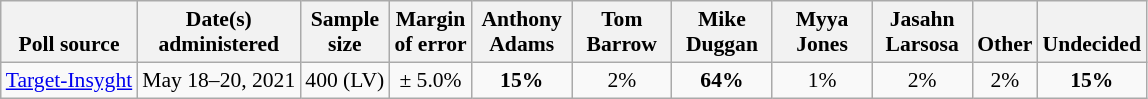<table class="wikitable" style="font-size:90%;text-align:center;">
<tr valign=bottom>
<th>Poll source</th>
<th>Date(s)<br>administered</th>
<th>Sample<br>size</th>
<th>Margin<br>of error</th>
<th style="width:60px;">Anthony<br>Adams</th>
<th style="width:60px;">Tom<br>Barrow</th>
<th style="width:60px;">Mike<br>Duggan</th>
<th style="width:60px;">Myya<br>Jones</th>
<th style="width:60px;">Jasahn<br>Larsosa</th>
<th>Other</th>
<th>Undecided</th>
</tr>
<tr>
<td style="text-align:left;"><a href='#'>Target-Insyght</a></td>
<td>May 18–20, 2021</td>
<td>400 (LV)</td>
<td>± 5.0%</td>
<td><strong>15%</strong></td>
<td>2%</td>
<td><strong>64%</strong></td>
<td>1%</td>
<td>2%</td>
<td>2%</td>
<td><strong>15%</strong></td>
</tr>
</table>
